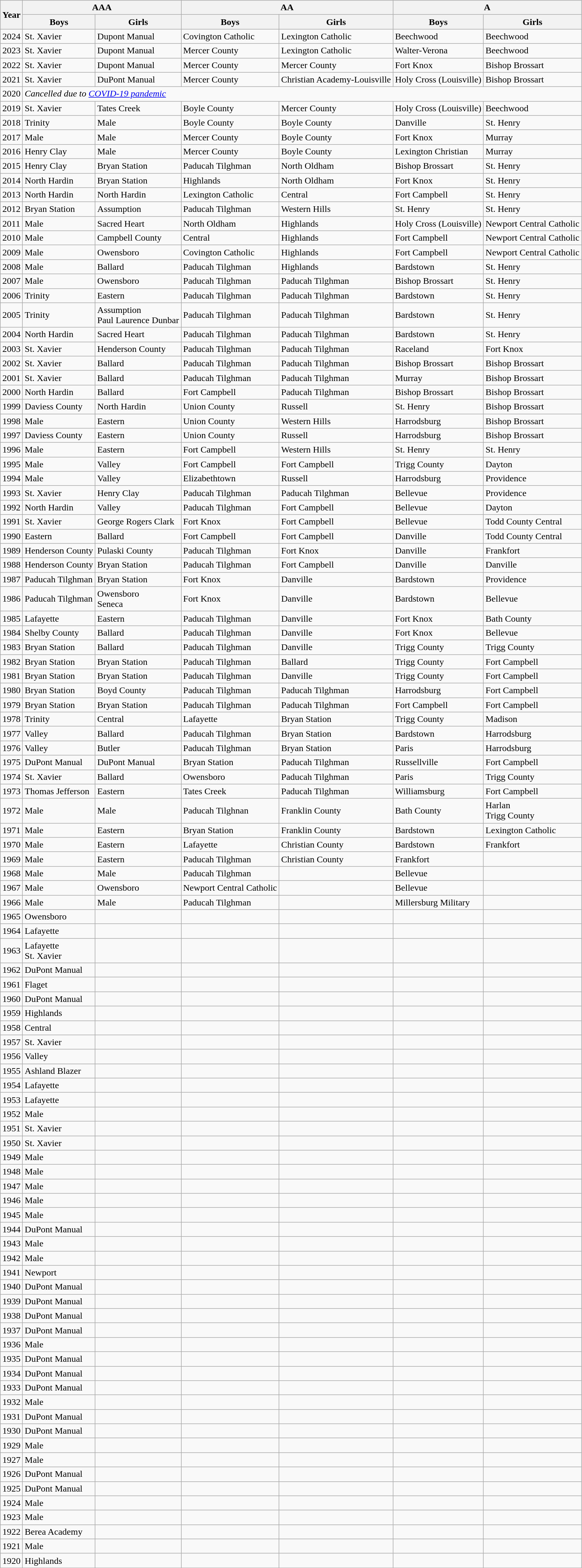<table class="wikitable">
<tr>
<th rowspan="2">Year</th>
<th colspan="2">AAA</th>
<th colspan="2">AA</th>
<th colspan="2">A</th>
</tr>
<tr>
<th>Boys</th>
<th>Girls</th>
<th>Boys</th>
<th>Girls</th>
<th>Boys</th>
<th>Girls</th>
</tr>
<tr>
<td>2024</td>
<td>St. Xavier</td>
<td>Dupont Manual</td>
<td>Covington Catholic</td>
<td>Lexington Catholic</td>
<td>Beechwood</td>
<td>Beechwood</td>
</tr>
<tr>
<td>2023</td>
<td>St. Xavier</td>
<td>Dupont Manual</td>
<td>Mercer County</td>
<td>Lexington Catholic</td>
<td>Walter-Verona</td>
<td>Beechwood</td>
</tr>
<tr>
<td>2022</td>
<td>St. Xavier</td>
<td>Dupont Manual</td>
<td>Mercer County</td>
<td>Mercer County</td>
<td>Fort Knox</td>
<td>Bishop Brossart</td>
</tr>
<tr>
<td>2021</td>
<td>St. Xavier</td>
<td>DuPont Manual</td>
<td>Mercer County</td>
<td>Christian Academy-Louisville</td>
<td>Holy Cross (Louisville)</td>
<td>Bishop Brossart</td>
</tr>
<tr>
<td>2020</td>
<td colspan="6"><em>Cancelled due to <a href='#'>COVID-19 pandemic</a></em></td>
</tr>
<tr>
<td>2019</td>
<td>St. Xavier</td>
<td>Tates Creek</td>
<td>Boyle County</td>
<td>Mercer County</td>
<td>Holy Cross (Louisville)</td>
<td>Beechwood</td>
</tr>
<tr>
<td>2018</td>
<td>Trinity</td>
<td>Male</td>
<td>Boyle County</td>
<td>Boyle County</td>
<td>Danville</td>
<td>St. Henry</td>
</tr>
<tr>
<td>2017</td>
<td>Male</td>
<td>Male</td>
<td>Mercer County</td>
<td>Boyle County</td>
<td>Fort Knox</td>
<td>Murray</td>
</tr>
<tr>
<td>2016</td>
<td>Henry Clay</td>
<td>Male</td>
<td>Mercer County</td>
<td>Boyle County</td>
<td>Lexington Christian</td>
<td>Murray</td>
</tr>
<tr>
<td>2015</td>
<td>Henry Clay</td>
<td>Bryan Station</td>
<td>Paducah Tilghman</td>
<td>North Oldham</td>
<td>Bishop Brossart</td>
<td>St. Henry</td>
</tr>
<tr>
<td>2014</td>
<td>North Hardin</td>
<td>Bryan Station</td>
<td>Highlands</td>
<td>North Oldham</td>
<td>Fort Knox</td>
<td>St. Henry</td>
</tr>
<tr>
<td>2013</td>
<td>North Hardin</td>
<td>North Hardin</td>
<td>Lexington Catholic</td>
<td>Central</td>
<td>Fort Campbell</td>
<td>St. Henry</td>
</tr>
<tr>
<td>2012</td>
<td>Bryan Station</td>
<td>Assumption</td>
<td>Paducah Tilghman</td>
<td>Western Hills</td>
<td>St. Henry</td>
<td>St. Henry</td>
</tr>
<tr>
<td>2011</td>
<td>Male</td>
<td>Sacred Heart</td>
<td>North Oldham</td>
<td>Highlands</td>
<td>Holy Cross (Louisville)</td>
<td>Newport Central Catholic</td>
</tr>
<tr>
<td>2010</td>
<td>Male</td>
<td>Campbell County</td>
<td>Central</td>
<td>Highlands</td>
<td>Fort Campbell</td>
<td>Newport Central Catholic</td>
</tr>
<tr>
<td>2009</td>
<td>Male</td>
<td>Owensboro</td>
<td>Covington Catholic</td>
<td>Highlands</td>
<td>Fort Campbell</td>
<td>Newport Central Catholic</td>
</tr>
<tr>
<td>2008</td>
<td>Male</td>
<td>Ballard</td>
<td>Paducah Tilghman</td>
<td>Highlands</td>
<td>Bardstown</td>
<td>St. Henry</td>
</tr>
<tr>
<td>2007</td>
<td>Male</td>
<td>Owensboro</td>
<td>Paducah Tilghman</td>
<td>Paducah Tilghman</td>
<td>Bishop Brossart</td>
<td>St. Henry</td>
</tr>
<tr>
<td>2006</td>
<td>Trinity</td>
<td>Eastern</td>
<td>Paducah Tilghman</td>
<td>Paducah Tilghman</td>
<td>Bardstown</td>
<td>St. Henry</td>
</tr>
<tr>
<td>2005</td>
<td>Trinity</td>
<td>Assumption<br>Paul Laurence Dunbar</td>
<td>Paducah Tilghman</td>
<td>Paducah Tilghman</td>
<td>Bardstown</td>
<td>St. Henry</td>
</tr>
<tr>
<td>2004</td>
<td>North Hardin</td>
<td>Sacred Heart</td>
<td>Paducah Tilghman</td>
<td>Paducah Tilghman</td>
<td>Bardstown</td>
<td>St. Henry</td>
</tr>
<tr>
<td>2003</td>
<td>St. Xavier</td>
<td>Henderson County</td>
<td>Paducah Tilghman</td>
<td>Paducah Tilghman</td>
<td>Raceland</td>
<td>Fort Knox</td>
</tr>
<tr>
<td>2002</td>
<td>St. Xavier</td>
<td>Ballard</td>
<td>Paducah Tilghman</td>
<td>Paducah Tilghman</td>
<td>Bishop Brossart</td>
<td>Bishop Brossart</td>
</tr>
<tr>
<td>2001</td>
<td>St. Xavier</td>
<td>Ballard</td>
<td>Paducah Tilghman</td>
<td>Paducah Tilghman</td>
<td>Murray</td>
<td>Bishop Brossart</td>
</tr>
<tr>
<td>2000</td>
<td>North Hardin</td>
<td>Ballard</td>
<td>Fort Campbell</td>
<td>Paducah Tilghman</td>
<td>Bishop Brossart</td>
<td>Bishop Brossart</td>
</tr>
<tr>
<td>1999</td>
<td>Daviess County</td>
<td>North Hardin</td>
<td>Union County</td>
<td>Russell</td>
<td>St. Henry</td>
<td>Bishop Brossart</td>
</tr>
<tr>
<td>1998</td>
<td>Male</td>
<td>Eastern</td>
<td>Union County</td>
<td>Western Hills</td>
<td>Harrodsburg</td>
<td>Bishop Brossart</td>
</tr>
<tr>
<td>1997</td>
<td>Daviess County</td>
<td>Eastern</td>
<td>Union County</td>
<td>Russell</td>
<td>Harrodsburg</td>
<td>Bishop Brossart</td>
</tr>
<tr>
<td>1996</td>
<td>Male</td>
<td>Eastern</td>
<td>Fort Campbell</td>
<td>Western Hills</td>
<td>St. Henry</td>
<td>St. Henry</td>
</tr>
<tr>
<td>1995</td>
<td>Male</td>
<td>Valley</td>
<td>Fort Campbell</td>
<td>Fort Campbell</td>
<td>Trigg County</td>
<td>Dayton</td>
</tr>
<tr>
<td>1994</td>
<td>Male</td>
<td>Valley</td>
<td>Elizabethtown</td>
<td>Russell</td>
<td>Harrodsburg</td>
<td>Providence</td>
</tr>
<tr>
<td>1993</td>
<td>St. Xavier</td>
<td>Henry Clay</td>
<td>Paducah Tilghman</td>
<td>Paducah Tilghman</td>
<td>Bellevue</td>
<td>Providence</td>
</tr>
<tr>
<td>1992</td>
<td>North Hardin</td>
<td>Valley</td>
<td>Paducah Tilghman</td>
<td>Fort Campbell</td>
<td>Bellevue</td>
<td>Dayton</td>
</tr>
<tr>
<td>1991</td>
<td>St. Xavier</td>
<td>George Rogers Clark</td>
<td>Fort Knox</td>
<td>Fort Campbell</td>
<td>Bellevue</td>
<td>Todd County Central</td>
</tr>
<tr>
<td>1990</td>
<td>Eastern</td>
<td>Ballard</td>
<td>Fort Campbell</td>
<td>Fort Campbell</td>
<td>Danville</td>
<td>Todd County Central</td>
</tr>
<tr>
<td>1989</td>
<td>Henderson County</td>
<td>Pulaski County</td>
<td>Paducah Tilghman</td>
<td>Fort Knox</td>
<td>Danville</td>
<td>Frankfort</td>
</tr>
<tr>
<td>1988</td>
<td>Henderson County</td>
<td>Bryan Station</td>
<td>Paducah Tilghman</td>
<td>Fort Campbell</td>
<td>Danville</td>
<td>Danville</td>
</tr>
<tr>
<td>1987</td>
<td>Paducah Tilghman</td>
<td>Bryan Station</td>
<td>Fort Knox</td>
<td>Danville</td>
<td>Bardstown</td>
<td>Providence</td>
</tr>
<tr>
<td>1986</td>
<td>Paducah Tilghman</td>
<td>Owensboro<br>Seneca</td>
<td>Fort Knox</td>
<td>Danville</td>
<td>Bardstown</td>
<td>Bellevue</td>
</tr>
<tr>
<td>1985</td>
<td>Lafayette</td>
<td>Eastern</td>
<td>Paducah Tilghman</td>
<td>Danville</td>
<td>Fort Knox</td>
<td>Bath County</td>
</tr>
<tr>
<td>1984</td>
<td>Shelby County</td>
<td>Ballard</td>
<td>Paducah Tilghman</td>
<td>Danville</td>
<td>Fort Knox</td>
<td>Bellevue</td>
</tr>
<tr>
<td>1983</td>
<td>Bryan Station</td>
<td>Ballard</td>
<td>Paducah Tilghman</td>
<td>Danville</td>
<td>Trigg County</td>
<td>Trigg County</td>
</tr>
<tr>
<td>1982</td>
<td>Bryan Station</td>
<td>Bryan Station</td>
<td>Paducah Tilghman</td>
<td>Ballard</td>
<td>Trigg County</td>
<td>Fort Campbell</td>
</tr>
<tr>
<td>1981</td>
<td>Bryan Station</td>
<td>Bryan Station</td>
<td>Paducah Tilghman</td>
<td>Danville</td>
<td>Trigg County</td>
<td>Fort Campbell</td>
</tr>
<tr>
<td>1980</td>
<td>Bryan Station</td>
<td>Boyd County</td>
<td>Paducah Tilghman</td>
<td>Paducah Tilghman</td>
<td>Harrodsburg</td>
<td>Fort Campbell</td>
</tr>
<tr>
<td>1979</td>
<td>Bryan Station</td>
<td>Bryan Station</td>
<td>Paducah Tilghman</td>
<td>Paducah Tilghman</td>
<td>Fort Campbell</td>
<td>Fort Campbell</td>
</tr>
<tr>
<td>1978</td>
<td>Trinity</td>
<td>Central</td>
<td>Lafayette</td>
<td>Bryan Station</td>
<td>Trigg County</td>
<td>Madison</td>
</tr>
<tr>
<td>1977</td>
<td>Valley</td>
<td>Ballard</td>
<td>Paducah Tilghman</td>
<td>Bryan Station</td>
<td>Bardstown</td>
<td>Harrodsburg</td>
</tr>
<tr>
<td>1976</td>
<td>Valley</td>
<td>Butler</td>
<td>Paducah Tilghman</td>
<td>Bryan Station</td>
<td>Paris</td>
<td>Harrodsburg</td>
</tr>
<tr>
<td>1975</td>
<td>DuPont Manual</td>
<td>DuPont Manual</td>
<td>Bryan Station</td>
<td>Paducah Tilghman</td>
<td>Russellville</td>
<td>Fort Campbell</td>
</tr>
<tr>
<td>1974</td>
<td>St. Xavier</td>
<td>Ballard</td>
<td>Owensboro</td>
<td>Paducah Tilghman</td>
<td>Paris</td>
<td>Trigg County</td>
</tr>
<tr>
<td>1973</td>
<td>Thomas Jefferson</td>
<td>Eastern</td>
<td>Tates Creek</td>
<td>Paducah Tilghman</td>
<td>Williamsburg</td>
<td>Fort Campbell</td>
</tr>
<tr>
<td>1972</td>
<td>Male</td>
<td>Male</td>
<td>Paducah Tilghnan</td>
<td>Franklin County</td>
<td>Bath County</td>
<td>Harlan<br>Trigg County</td>
</tr>
<tr>
<td>1971</td>
<td>Male</td>
<td>Eastern</td>
<td>Bryan Station</td>
<td>Franklin County</td>
<td>Bardstown</td>
<td>Lexington Catholic</td>
</tr>
<tr>
<td>1970</td>
<td>Male</td>
<td>Eastern</td>
<td>Lafayette</td>
<td>Christian County</td>
<td>Bardstown</td>
<td>Frankfort</td>
</tr>
<tr>
<td>1969</td>
<td>Male</td>
<td>Eastern</td>
<td>Paducah Tilghman</td>
<td>Christian County</td>
<td>Frankfort</td>
<td></td>
</tr>
<tr>
<td>1968</td>
<td>Male</td>
<td>Male</td>
<td>Paducah Tilghman</td>
<td></td>
<td>Bellevue</td>
<td></td>
</tr>
<tr>
<td>1967</td>
<td>Male</td>
<td>Owensboro</td>
<td>Newport Central Catholic</td>
<td></td>
<td>Bellevue</td>
<td></td>
</tr>
<tr>
<td>1966</td>
<td>Male</td>
<td>Male</td>
<td>Paducah Tilghman</td>
<td></td>
<td>Millersburg Military</td>
<td></td>
</tr>
<tr>
<td>1965</td>
<td>Owensboro</td>
<td></td>
<td></td>
<td></td>
<td></td>
<td></td>
</tr>
<tr>
<td>1964</td>
<td>Lafayette</td>
<td></td>
<td></td>
<td></td>
<td></td>
<td></td>
</tr>
<tr>
<td>1963</td>
<td>Lafayette<br>St. Xavier</td>
<td></td>
<td></td>
<td></td>
<td></td>
<td></td>
</tr>
<tr>
<td>1962</td>
<td>DuPont Manual</td>
<td></td>
<td></td>
<td></td>
<td></td>
<td></td>
</tr>
<tr>
<td>1961</td>
<td>Flaget</td>
<td></td>
<td></td>
<td></td>
<td></td>
<td></td>
</tr>
<tr>
<td>1960</td>
<td>DuPont Manual</td>
<td></td>
<td></td>
<td></td>
<td></td>
<td></td>
</tr>
<tr>
<td>1959</td>
<td>Highlands</td>
<td></td>
<td></td>
<td></td>
<td></td>
<td></td>
</tr>
<tr>
<td>1958</td>
<td>Central</td>
<td></td>
<td></td>
<td></td>
<td></td>
<td></td>
</tr>
<tr>
<td>1957</td>
<td>St. Xavier</td>
<td></td>
<td></td>
<td></td>
<td></td>
<td></td>
</tr>
<tr>
<td>1956</td>
<td>Valley</td>
<td></td>
<td></td>
<td></td>
<td></td>
<td></td>
</tr>
<tr>
<td>1955</td>
<td>Ashland Blazer</td>
<td></td>
<td></td>
<td></td>
<td></td>
<td></td>
</tr>
<tr>
<td>1954</td>
<td>Lafayette</td>
<td></td>
<td></td>
<td></td>
<td></td>
<td></td>
</tr>
<tr>
<td>1953</td>
<td>Lafayette</td>
<td></td>
<td></td>
<td></td>
<td></td>
<td></td>
</tr>
<tr>
<td>1952</td>
<td>Male</td>
<td></td>
<td></td>
<td></td>
<td></td>
<td></td>
</tr>
<tr>
<td>1951</td>
<td>St. Xavier</td>
<td></td>
<td></td>
<td></td>
<td></td>
<td></td>
</tr>
<tr>
<td>1950</td>
<td>St. Xavier</td>
<td></td>
<td></td>
<td></td>
<td></td>
<td></td>
</tr>
<tr>
<td>1949</td>
<td>Male</td>
<td></td>
<td></td>
<td></td>
<td></td>
<td></td>
</tr>
<tr>
<td>1948</td>
<td>Male</td>
<td></td>
<td></td>
<td></td>
<td></td>
<td></td>
</tr>
<tr>
<td>1947</td>
<td>Male</td>
<td></td>
<td></td>
<td></td>
<td></td>
<td></td>
</tr>
<tr>
<td>1946</td>
<td>Male</td>
<td></td>
<td></td>
<td></td>
<td></td>
<td></td>
</tr>
<tr>
<td>1945</td>
<td>Male</td>
<td></td>
<td></td>
<td></td>
<td></td>
<td></td>
</tr>
<tr>
<td>1944</td>
<td>DuPont Manual</td>
<td></td>
<td></td>
<td></td>
<td></td>
<td></td>
</tr>
<tr>
<td>1943</td>
<td>Male</td>
<td></td>
<td></td>
<td></td>
<td></td>
<td></td>
</tr>
<tr>
<td>1942</td>
<td>Male</td>
<td></td>
<td></td>
<td></td>
<td></td>
<td></td>
</tr>
<tr>
<td>1941</td>
<td>Newport</td>
<td></td>
<td></td>
<td></td>
<td></td>
<td></td>
</tr>
<tr>
<td>1940</td>
<td>DuPont Manual</td>
<td></td>
<td></td>
<td></td>
<td></td>
<td></td>
</tr>
<tr>
<td>1939</td>
<td>DuPont Manual</td>
<td></td>
<td></td>
<td></td>
<td></td>
<td></td>
</tr>
<tr>
<td>1938</td>
<td>DuPont Manual</td>
<td></td>
<td></td>
<td></td>
<td></td>
<td></td>
</tr>
<tr>
<td>1937</td>
<td>DuPont Manual</td>
<td></td>
<td></td>
<td></td>
<td></td>
<td></td>
</tr>
<tr>
<td>1936</td>
<td>Male</td>
<td></td>
<td></td>
<td></td>
<td></td>
<td></td>
</tr>
<tr>
<td>1935</td>
<td>DuPont Manual</td>
<td></td>
<td></td>
<td></td>
<td></td>
<td></td>
</tr>
<tr>
<td>1934</td>
<td>DuPont Manual</td>
<td></td>
<td></td>
<td></td>
<td></td>
<td></td>
</tr>
<tr>
<td>1933</td>
<td>DuPont Manual</td>
<td></td>
<td></td>
<td></td>
<td></td>
<td></td>
</tr>
<tr>
<td>1932</td>
<td>Male</td>
<td></td>
<td></td>
<td></td>
<td></td>
<td></td>
</tr>
<tr>
<td>1931</td>
<td>DuPont Manual</td>
<td></td>
<td></td>
<td></td>
<td></td>
<td></td>
</tr>
<tr>
<td>1930</td>
<td>DuPont Manual</td>
<td></td>
<td></td>
<td></td>
<td></td>
<td></td>
</tr>
<tr>
<td>1929</td>
<td>Male</td>
<td></td>
<td></td>
<td></td>
<td></td>
<td></td>
</tr>
<tr>
<td>1927</td>
<td>Male</td>
<td></td>
<td></td>
<td></td>
<td></td>
<td></td>
</tr>
<tr>
<td>1926</td>
<td>DuPont Manual</td>
<td></td>
<td></td>
<td></td>
<td></td>
<td></td>
</tr>
<tr>
<td>1925</td>
<td>DuPont Manual</td>
<td></td>
<td></td>
<td></td>
<td></td>
<td></td>
</tr>
<tr>
<td>1924</td>
<td>Male</td>
<td></td>
<td></td>
<td></td>
<td></td>
<td></td>
</tr>
<tr>
<td>1923</td>
<td>Male</td>
<td></td>
<td></td>
<td></td>
<td></td>
<td></td>
</tr>
<tr>
<td>1922</td>
<td>Berea Academy</td>
<td></td>
<td></td>
<td></td>
<td></td>
<td></td>
</tr>
<tr>
<td>1921</td>
<td>Male</td>
<td></td>
<td></td>
<td></td>
<td></td>
<td></td>
</tr>
<tr>
<td>1920</td>
<td>Highlands</td>
<td></td>
<td></td>
<td></td>
<td></td>
<td></td>
</tr>
</table>
